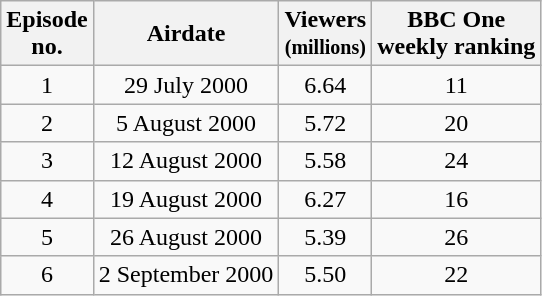<table class="wikitable" style="text-align:center;">
<tr>
<th>Episode<br>no.</th>
<th>Airdate</th>
<th>Viewers<br><small>(millions)</small></th>
<th>BBC One<br>weekly ranking</th>
</tr>
<tr>
<td>1</td>
<td>29 July 2000</td>
<td>6.64</td>
<td>11</td>
</tr>
<tr>
<td>2</td>
<td>5 August 2000</td>
<td>5.72</td>
<td>20</td>
</tr>
<tr>
<td>3</td>
<td>12 August 2000</td>
<td>5.58</td>
<td>24</td>
</tr>
<tr>
<td>4</td>
<td>19 August 2000</td>
<td>6.27</td>
<td>16</td>
</tr>
<tr>
<td>5</td>
<td>26 August 2000</td>
<td>5.39</td>
<td>26</td>
</tr>
<tr>
<td>6</td>
<td>2 September 2000</td>
<td>5.50</td>
<td>22</td>
</tr>
</table>
